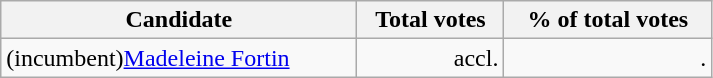<table class="wikitable" width="475">
<tr>
<th align="left">Candidate</th>
<th align="right">Total votes</th>
<th align="right">% of total votes</th>
</tr>
<tr>
<td align="left">(incumbent)<a href='#'>Madeleine Fortin</a></td>
<td align="right">accl.</td>
<td align="right">.</td>
</tr>
</table>
